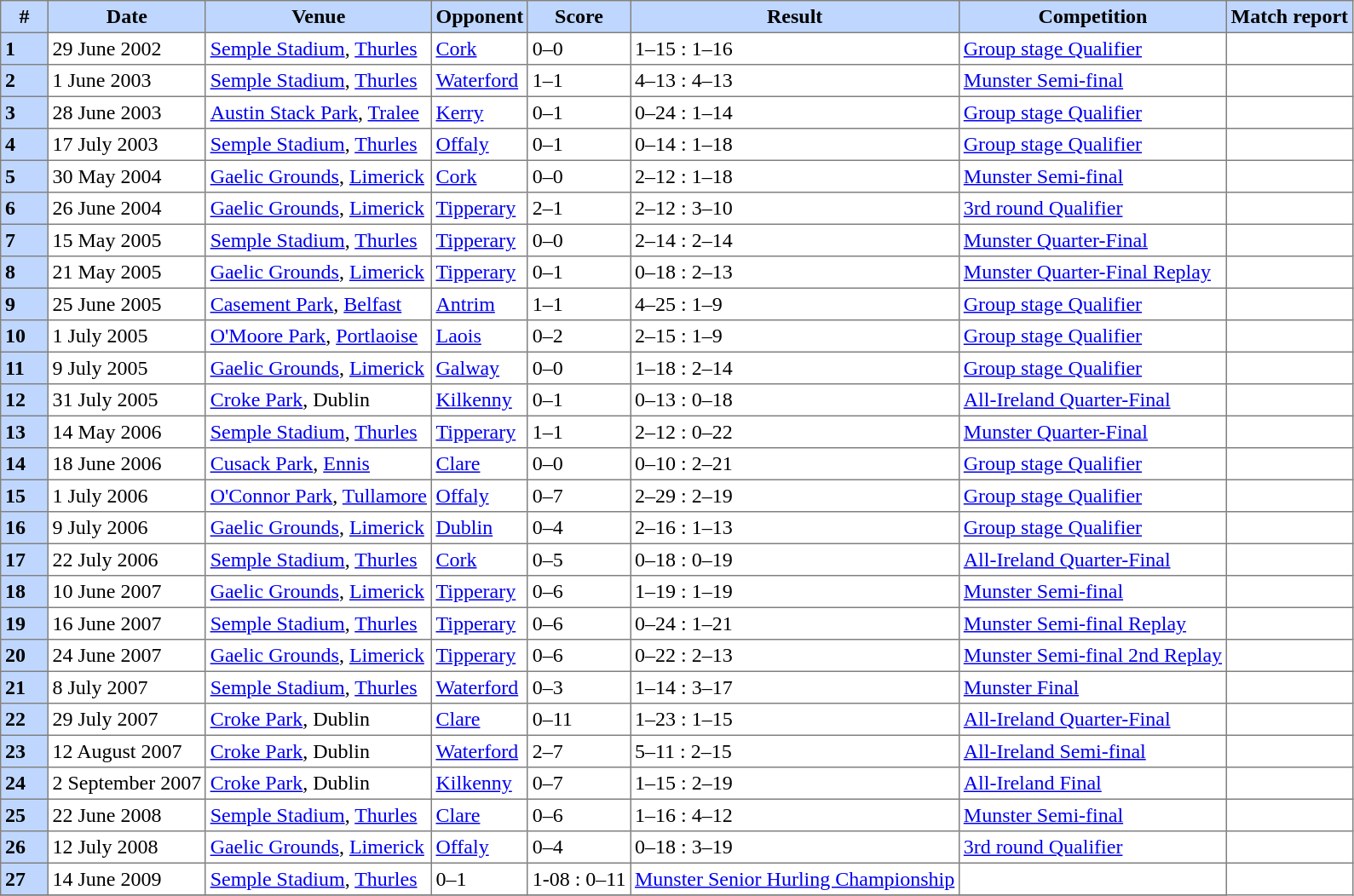<table border=1 cellpadding=3 style="margin-left:1em; colour: black; border-collapse: collapse;">
<tr bgcolor="BFD7FF">
<th width=30 style="text-align: centr;">#</th>
<th>Date</th>
<th>Venue</th>
<th>Opponent</th>
<th>Score</th>
<th>Result</th>
<th>Competition</th>
<th>Match report</th>
</tr>
<tr>
<td style="text-align: centr;" bgcolor="BFD7FF"><strong>1</strong></td>
<td>29 June 2002</td>
<td><a href='#'>Semple Stadium</a>, <a href='#'>Thurles</a></td>
<td><a href='#'>Cork</a></td>
<td style="text-align: centr;">0–0</td>
<td>1–15 : 1–16</td>
<td><a href='#'>Group stage Qualifier</a></td>
<td></td>
</tr>
<tr>
<td style="text-align: centr;" bgcolor="BFD7FF"><strong>2</strong></td>
<td>1 June 2003</td>
<td><a href='#'>Semple Stadium</a>, <a href='#'>Thurles</a></td>
<td><a href='#'>Waterford</a></td>
<td style="text-align: centr;">1–1</td>
<td>4–13 : 4–13</td>
<td><a href='#'>Munster Semi-final</a></td>
<td></td>
</tr>
<tr>
<td style="text-align: centr;" bgcolor="BFD7FF"><strong>3</strong></td>
<td>28 June 2003</td>
<td><a href='#'>Austin Stack Park</a>, <a href='#'>Tralee</a></td>
<td><a href='#'>Kerry</a></td>
<td style="text-align: centr;">0–1</td>
<td>0–24 : 1–14</td>
<td><a href='#'>Group stage Qualifier</a></td>
<td></td>
</tr>
<tr>
<td style="text-align: centr;" bgcolor="BFD7FF"><strong>4</strong></td>
<td>17 July 2003</td>
<td><a href='#'>Semple Stadium</a>, <a href='#'>Thurles</a></td>
<td><a href='#'>Offaly</a></td>
<td style="text-align: centr;">0–1</td>
<td>0–14 : 1–18</td>
<td><a href='#'>Group stage Qualifier</a></td>
<td></td>
</tr>
<tr>
<td style="text-align: centr;" bgcolor="BFD7FF"><strong>5</strong></td>
<td>30 May 2004</td>
<td><a href='#'>Gaelic Grounds</a>, <a href='#'>Limerick</a></td>
<td><a href='#'>Cork</a></td>
<td style="text-align: centr;">0–0</td>
<td>2–12 : 1–18</td>
<td><a href='#'>Munster Semi-final</a></td>
<td></td>
</tr>
<tr>
<td style="text-align: centr;" bgcolor="BFD7FF"><strong>6</strong></td>
<td>26 June 2004</td>
<td><a href='#'>Gaelic Grounds</a>, <a href='#'>Limerick</a></td>
<td><a href='#'>Tipperary</a></td>
<td style="text-align: centr;">2–1</td>
<td>2–12 : 3–10</td>
<td><a href='#'>3rd round Qualifier</a></td>
<td></td>
</tr>
<tr>
<td style="text-align: centr;" bgcolor="BFD7FF"><strong>7</strong></td>
<td>15 May 2005</td>
<td><a href='#'>Semple Stadium</a>, <a href='#'>Thurles</a></td>
<td><a href='#'>Tipperary</a></td>
<td style="text-align: centr;">0–0</td>
<td>2–14 : 2–14</td>
<td><a href='#'>Munster Quarter-Final</a></td>
<td></td>
</tr>
<tr>
<td style="text-align: centr;" bgcolor="BFD7FF"><strong>8</strong></td>
<td>21 May 2005</td>
<td><a href='#'>Gaelic Grounds</a>, <a href='#'>Limerick</a></td>
<td><a href='#'>Tipperary</a></td>
<td style="text-align: centr;">0–1</td>
<td>0–18 : 2–13</td>
<td><a href='#'>Munster Quarter-Final Replay</a></td>
<td></td>
</tr>
<tr>
<td style="text-align: centr;" bgcolor="BFD7FF"><strong>9</strong></td>
<td>25 June 2005</td>
<td><a href='#'>Casement Park</a>, <a href='#'>Belfast</a></td>
<td><a href='#'>Antrim</a></td>
<td style="text-align: centr;">1–1</td>
<td>4–25 : 1–9</td>
<td><a href='#'>Group stage Qualifier</a></td>
<td></td>
</tr>
<tr>
<td style="text-align: centr;" bgcolor="BFD7FF"><strong>10</strong></td>
<td>1 July 2005</td>
<td><a href='#'>O'Moore Park</a>, <a href='#'>Portlaoise</a></td>
<td><a href='#'>Laois</a></td>
<td style="text-align: centr;">0–2</td>
<td>2–15 : 1–9</td>
<td><a href='#'>Group stage Qualifier</a></td>
<td></td>
</tr>
<tr>
<td style="text-align: centr;" bgcolor="BFD7FF"><strong>11</strong></td>
<td>9 July 2005</td>
<td><a href='#'>Gaelic Grounds</a>, <a href='#'>Limerick</a></td>
<td><a href='#'>Galway</a></td>
<td style="text-align: centr;">0–0</td>
<td>1–18 : 2–14</td>
<td><a href='#'>Group stage Qualifier</a></td>
<td></td>
</tr>
<tr>
<td style="text-align: centr;" bgcolor="BFD7FF"><strong>12</strong></td>
<td>31 July 2005</td>
<td><a href='#'>Croke Park</a>, Dublin</td>
<td><a href='#'>Kilkenny</a></td>
<td style="text-align: centr;">0–1</td>
<td>0–13 : 0–18</td>
<td><a href='#'>All-Ireland Quarter-Final</a></td>
<td></td>
</tr>
<tr>
<td style="text-align: centr;" bgcolor="BFD7FF"><strong>13</strong></td>
<td>14 May 2006</td>
<td><a href='#'>Semple Stadium</a>, <a href='#'>Thurles</a></td>
<td><a href='#'>Tipperary</a></td>
<td style="text-align: centr;">1–1</td>
<td>2–12 : 0–22</td>
<td><a href='#'>Munster Quarter-Final</a></td>
<td></td>
</tr>
<tr>
<td style="text-align: centr;" bgcolor="BFD7FF"><strong>14</strong></td>
<td>18 June 2006</td>
<td><a href='#'>Cusack Park</a>, <a href='#'>Ennis</a></td>
<td><a href='#'>Clare</a></td>
<td style="text-align: centr;">0–0</td>
<td>0–10 : 2–21</td>
<td><a href='#'>Group stage Qualifier</a></td>
<td></td>
</tr>
<tr>
<td style="text-align: centr;" bgcolor="BFD7FF"><strong>15</strong></td>
<td>1 July 2006</td>
<td><a href='#'>O'Connor Park</a>, <a href='#'>Tullamore</a></td>
<td><a href='#'>Offaly</a></td>
<td style="text-align: centr;">0–7</td>
<td>2–29 : 2–19</td>
<td><a href='#'>Group stage Qualifier</a></td>
<td></td>
</tr>
<tr>
<td style="text-align: centr;" bgcolor="BFD7FF"><strong>16</strong></td>
<td>9 July 2006</td>
<td><a href='#'>Gaelic Grounds</a>, <a href='#'>Limerick</a></td>
<td><a href='#'>Dublin</a></td>
<td style="text-align: centr;">0–4</td>
<td>2–16 : 1–13</td>
<td><a href='#'>Group stage Qualifier</a></td>
<td></td>
</tr>
<tr>
<td style="text-align: centr;" bgcolor="BFD7FF"><strong>17</strong></td>
<td>22 July 2006</td>
<td><a href='#'>Semple Stadium</a>, <a href='#'>Thurles</a></td>
<td><a href='#'>Cork</a></td>
<td style="text-align: centr;">0–5</td>
<td>0–18 : 0–19</td>
<td><a href='#'>All-Ireland Quarter-Final</a></td>
<td></td>
</tr>
<tr>
<td style="text-align: centr;" bgcolor="BFD7FF"><strong>18</strong></td>
<td>10 June 2007</td>
<td><a href='#'>Gaelic Grounds</a>, <a href='#'>Limerick</a></td>
<td><a href='#'>Tipperary</a></td>
<td style="text-align: centr;">0–6</td>
<td>1–19 : 1–19</td>
<td><a href='#'>Munster Semi-final</a></td>
<td></td>
</tr>
<tr>
<td style="text-align: centr;" bgcolor="BFD7FF"><strong>19</strong></td>
<td>16 June 2007</td>
<td><a href='#'>Semple Stadium</a>, <a href='#'>Thurles</a></td>
<td><a href='#'>Tipperary</a></td>
<td style="text-align: centr;">0–6</td>
<td>0–24 : 1–21</td>
<td><a href='#'>Munster Semi-final Replay</a></td>
<td></td>
</tr>
<tr>
<td style="text-align: centr;" bgcolor="BFD7FF"><strong>20</strong></td>
<td>24 June 2007</td>
<td><a href='#'>Gaelic Grounds</a>, <a href='#'>Limerick</a></td>
<td><a href='#'>Tipperary</a></td>
<td style="text-align: centr;">0–6</td>
<td>0–22 : 2–13</td>
<td><a href='#'>Munster Semi-final 2nd Replay</a></td>
<td></td>
</tr>
<tr>
<td style="text-align: centr;" bgcolor="BFD7FF"><strong>21</strong></td>
<td>8 July 2007</td>
<td><a href='#'>Semple Stadium</a>, <a href='#'>Thurles</a></td>
<td><a href='#'>Waterford</a></td>
<td style="text-align: centr;">0–3</td>
<td>1–14 : 3–17</td>
<td><a href='#'>Munster Final</a></td>
<td></td>
</tr>
<tr>
<td style="text-align: centr;" bgcolor="BFD7FF"><strong>22</strong></td>
<td>29 July 2007</td>
<td><a href='#'>Croke Park</a>, Dublin</td>
<td><a href='#'>Clare</a></td>
<td style="text-align: centr;">0–11</td>
<td>1–23 : 1–15</td>
<td><a href='#'>All-Ireland Quarter-Final</a></td>
<td></td>
</tr>
<tr>
<td style="text-align: centr;" bgcolor="BFD7FF"><strong>23</strong></td>
<td>12 August 2007</td>
<td><a href='#'>Croke Park</a>, Dublin</td>
<td><a href='#'>Waterford</a></td>
<td style="text-align: centr;">2–7</td>
<td>5–11 : 2–15</td>
<td><a href='#'>All-Ireland Semi-final</a></td>
<td></td>
</tr>
<tr>
<td style="text-align: centr;" bgcolor="BFD7FF"><strong>24</strong></td>
<td>2 September 2007</td>
<td><a href='#'>Croke Park</a>, Dublin</td>
<td><a href='#'>Kilkenny</a></td>
<td style="text-align: centr;">0–7</td>
<td>1–15 : 2–19</td>
<td><a href='#'>All-Ireland Final</a></td>
<td></td>
</tr>
<tr>
<td style="text-align: centr;" bgcolor="BFD7FF"><strong>25</strong></td>
<td>22 June 2008</td>
<td><a href='#'>Semple Stadium</a>, <a href='#'>Thurles</a></td>
<td><a href='#'>Clare</a></td>
<td style="text-align: centr;">0–6</td>
<td>1–16 : 4–12</td>
<td><a href='#'>Munster Semi-final</a></td>
<td></td>
</tr>
<tr>
<td style="text-align: centr;" bgcolor="BFD7FF"><strong>26</strong></td>
<td>12 July 2008</td>
<td><a href='#'>Gaelic Grounds</a>, <a href='#'>Limerick</a></td>
<td><a href='#'>Offaly</a></td>
<td style="text-align: centr;">0–4</td>
<td>0–18 : 3–19</td>
<td><a href='#'>3rd round Qualifier</a></td>
<td></td>
</tr>
<tr>
<td style="text-align: centr;" bgcolor="BFD7FF"><strong>27</strong></td>
<td>14 June 2009</td>
<td><a href='#'>Semple Stadium</a>, <a href='#'>Thurles</a></td>
<td style="text-align: centr;">0–1</td>
<td>1-08 : 0–11</td>
<td><a href='#'>Munster Senior Hurling Championship</a></td>
<td></td>
</tr>
<tr>
</tr>
</table>
